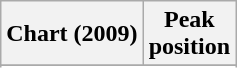<table class="wikitable plainrowheaders sortable">
<tr>
<th scope="col">Chart (2009)</th>
<th scope="col">Peak<br>position</th>
</tr>
<tr>
</tr>
<tr>
</tr>
</table>
